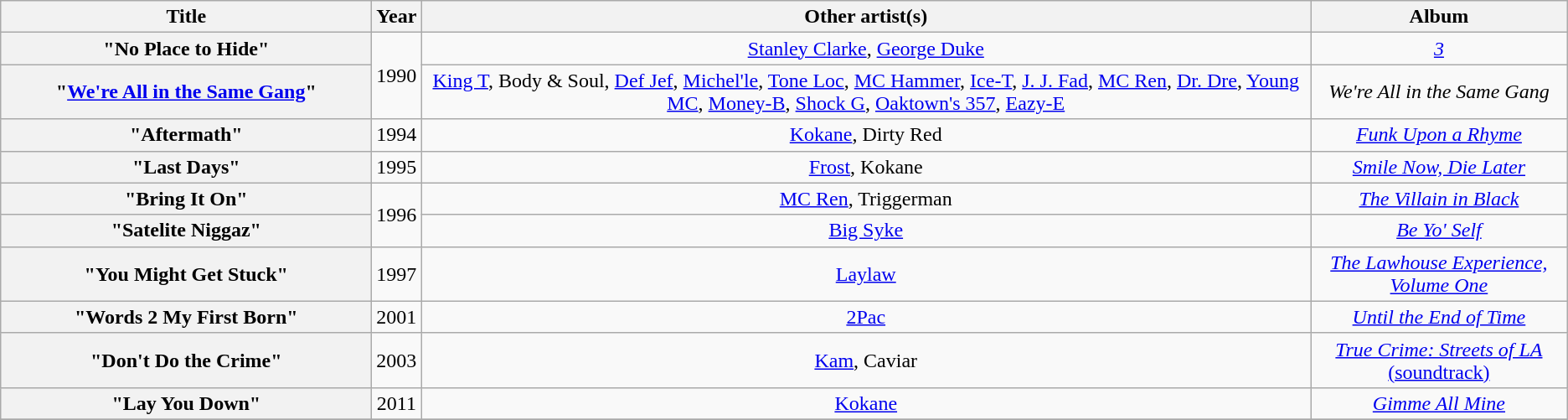<table class="wikitable plainrowheaders" style="text-align:center;" border="1">
<tr>
<th scope="col" style="width:18em;">Title</th>
<th scope="col">Year</th>
<th scope="col">Other artist(s)</th>
<th scope="col">Album</th>
</tr>
<tr>
<th scope="row">"No Place to Hide"</th>
<td rowspan="2">1990</td>
<td><a href='#'>Stanley Clarke</a>, <a href='#'>George Duke</a></td>
<td><em><a href='#'>3</a></em></td>
</tr>
<tr>
<th scope="row">"<a href='#'>We're All in the Same Gang</a>"</th>
<td><a href='#'>King T</a>, Body & Soul, <a href='#'>Def Jef</a>, <a href='#'>Michel'le</a>, <a href='#'>Tone Loc</a>, <a href='#'>MC Hammer</a>, <a href='#'>Ice-T</a>, <a href='#'>J. J. Fad</a>, <a href='#'>MC Ren</a>, <a href='#'>Dr. Dre</a>, <a href='#'>Young MC</a>, <a href='#'>Money-B</a>, <a href='#'>Shock G</a>, <a href='#'>Oaktown's 357</a>, <a href='#'>Eazy-E</a></td>
<td><em>We're All in the Same Gang</em></td>
</tr>
<tr>
<th scope="row">"Aftermath"</th>
<td>1994</td>
<td><a href='#'>Kokane</a>, Dirty Red</td>
<td><em><a href='#'>Funk Upon a Rhyme</a></em></td>
</tr>
<tr>
<th scope="row">"Last Days"</th>
<td>1995</td>
<td><a href='#'>Frost</a>, Kokane</td>
<td><em><a href='#'>Smile Now, Die Later</a></em></td>
</tr>
<tr>
<th scope="row">"Bring It On"</th>
<td rowspan="2">1996</td>
<td><a href='#'>MC Ren</a>, Triggerman</td>
<td><em><a href='#'>The Villain in Black</a></em></td>
</tr>
<tr>
<th scope="row">"Satelite Niggaz"</th>
<td><a href='#'>Big Syke</a></td>
<td><em><a href='#'>Be Yo' Self</a></em></td>
</tr>
<tr>
<th scope="row">"You Might Get Stuck"</th>
<td>1997</td>
<td><a href='#'>Laylaw</a></td>
<td><em><a href='#'>The Lawhouse Experience, Volume One</a></em></td>
</tr>
<tr>
<th scope="row">"Words 2 My First Born"</th>
<td>2001</td>
<td><a href='#'>2Pac</a></td>
<td><a href='#'><em>Until the End of Time</em></a></td>
</tr>
<tr>
<th scope="row">"Don't Do the Crime"</th>
<td>2003</td>
<td><a href='#'>Kam</a>, Caviar</td>
<td><a href='#'><em>True Crime: Streets of LA</em> (soundtrack)</a></td>
</tr>
<tr>
<th scope="row">"Lay You Down"</th>
<td>2011</td>
<td><a href='#'>Kokane</a></td>
<td><em><a href='#'>Gimme All Mine</a></em></td>
</tr>
<tr>
</tr>
</table>
